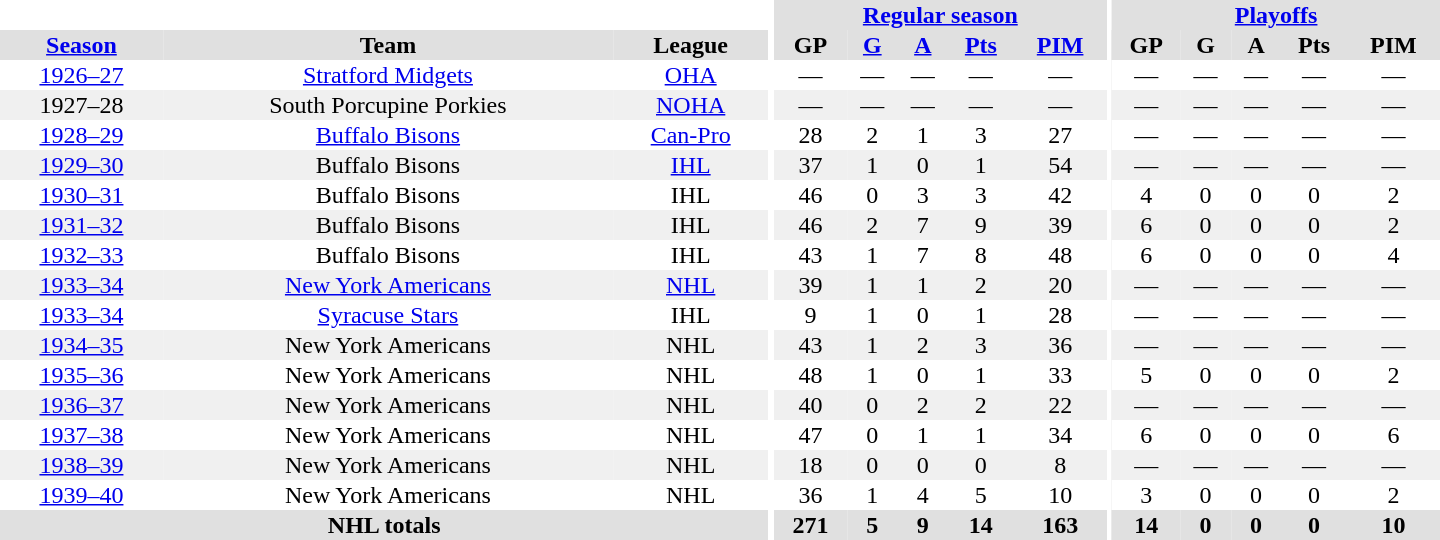<table border="0" cellpadding="1" cellspacing="0" style="text-align:center; width:60em">
<tr bgcolor="#e0e0e0">
<th colspan="3" bgcolor="#ffffff"></th>
<th rowspan="100" bgcolor="#ffffff"></th>
<th colspan="5"><a href='#'>Regular season</a></th>
<th rowspan="100" bgcolor="#ffffff"></th>
<th colspan="5"><a href='#'>Playoffs</a></th>
</tr>
<tr bgcolor="#e0e0e0">
<th><a href='#'>Season</a></th>
<th>Team</th>
<th>League</th>
<th>GP</th>
<th><a href='#'>G</a></th>
<th><a href='#'>A</a></th>
<th><a href='#'>Pts</a></th>
<th><a href='#'>PIM</a></th>
<th>GP</th>
<th>G</th>
<th>A</th>
<th>Pts</th>
<th>PIM</th>
</tr>
<tr>
<td><a href='#'>1926–27</a></td>
<td><a href='#'>Stratford Midgets</a></td>
<td><a href='#'>OHA</a></td>
<td>—</td>
<td>—</td>
<td>—</td>
<td>—</td>
<td>—</td>
<td>—</td>
<td>—</td>
<td>—</td>
<td>—</td>
<td>—</td>
</tr>
<tr bgcolor="#f0f0f0">
<td>1927–28</td>
<td>South Porcupine Porkies</td>
<td><a href='#'>NOHA</a></td>
<td>—</td>
<td>—</td>
<td>—</td>
<td>—</td>
<td>—</td>
<td>—</td>
<td>—</td>
<td>—</td>
<td>—</td>
<td>—</td>
</tr>
<tr>
<td><a href='#'>1928–29</a></td>
<td><a href='#'>Buffalo Bisons</a></td>
<td><a href='#'>Can-Pro</a></td>
<td>28</td>
<td>2</td>
<td>1</td>
<td>3</td>
<td>27</td>
<td>—</td>
<td>—</td>
<td>—</td>
<td>—</td>
<td>—</td>
</tr>
<tr bgcolor="#f0f0f0">
<td><a href='#'>1929–30</a></td>
<td>Buffalo Bisons</td>
<td><a href='#'>IHL</a></td>
<td>37</td>
<td>1</td>
<td>0</td>
<td>1</td>
<td>54</td>
<td>—</td>
<td>—</td>
<td>—</td>
<td>—</td>
<td>—</td>
</tr>
<tr>
<td><a href='#'>1930–31</a></td>
<td>Buffalo Bisons</td>
<td>IHL</td>
<td>46</td>
<td>0</td>
<td>3</td>
<td>3</td>
<td>42</td>
<td>4</td>
<td>0</td>
<td>0</td>
<td>0</td>
<td>2</td>
</tr>
<tr bgcolor="#f0f0f0">
<td><a href='#'>1931–32</a></td>
<td>Buffalo Bisons</td>
<td>IHL</td>
<td>46</td>
<td>2</td>
<td>7</td>
<td>9</td>
<td>39</td>
<td>6</td>
<td>0</td>
<td>0</td>
<td>0</td>
<td>2</td>
</tr>
<tr>
<td><a href='#'>1932–33</a></td>
<td>Buffalo Bisons</td>
<td>IHL</td>
<td>43</td>
<td>1</td>
<td>7</td>
<td>8</td>
<td>48</td>
<td>6</td>
<td>0</td>
<td>0</td>
<td>0</td>
<td>4</td>
</tr>
<tr bgcolor="#f0f0f0">
<td><a href='#'>1933–34</a></td>
<td><a href='#'>New York Americans</a></td>
<td><a href='#'>NHL</a></td>
<td>39</td>
<td>1</td>
<td>1</td>
<td>2</td>
<td>20</td>
<td>—</td>
<td>—</td>
<td>—</td>
<td>—</td>
<td>—</td>
</tr>
<tr>
<td><a href='#'>1933–34</a></td>
<td><a href='#'>Syracuse Stars</a></td>
<td>IHL</td>
<td>9</td>
<td>1</td>
<td>0</td>
<td>1</td>
<td>28</td>
<td>—</td>
<td>—</td>
<td>—</td>
<td>—</td>
<td>—</td>
</tr>
<tr bgcolor="#f0f0f0">
<td><a href='#'>1934–35</a></td>
<td>New York Americans</td>
<td>NHL</td>
<td>43</td>
<td>1</td>
<td>2</td>
<td>3</td>
<td>36</td>
<td>—</td>
<td>—</td>
<td>—</td>
<td>—</td>
<td>—</td>
</tr>
<tr>
<td><a href='#'>1935–36</a></td>
<td>New York Americans</td>
<td>NHL</td>
<td>48</td>
<td>1</td>
<td>0</td>
<td>1</td>
<td>33</td>
<td>5</td>
<td>0</td>
<td>0</td>
<td>0</td>
<td>2</td>
</tr>
<tr bgcolor="#f0f0f0">
<td><a href='#'>1936–37</a></td>
<td>New York Americans</td>
<td>NHL</td>
<td>40</td>
<td>0</td>
<td>2</td>
<td>2</td>
<td>22</td>
<td>—</td>
<td>—</td>
<td>—</td>
<td>—</td>
<td>—</td>
</tr>
<tr>
<td><a href='#'>1937–38</a></td>
<td>New York Americans</td>
<td>NHL</td>
<td>47</td>
<td>0</td>
<td>1</td>
<td>1</td>
<td>34</td>
<td>6</td>
<td>0</td>
<td>0</td>
<td>0</td>
<td>6</td>
</tr>
<tr bgcolor="#f0f0f0">
<td><a href='#'>1938–39</a></td>
<td>New York Americans</td>
<td>NHL</td>
<td>18</td>
<td>0</td>
<td>0</td>
<td>0</td>
<td>8</td>
<td>—</td>
<td>—</td>
<td>—</td>
<td>—</td>
<td>—</td>
</tr>
<tr>
<td><a href='#'>1939–40</a></td>
<td>New York Americans</td>
<td>NHL</td>
<td>36</td>
<td>1</td>
<td>4</td>
<td>5</td>
<td>10</td>
<td>3</td>
<td>0</td>
<td>0</td>
<td>0</td>
<td>2</td>
</tr>
<tr bgcolor="#e0e0e0">
<th colspan="3">NHL totals</th>
<th>271</th>
<th>5</th>
<th>9</th>
<th>14</th>
<th>163</th>
<th>14</th>
<th>0</th>
<th>0</th>
<th>0</th>
<th>10</th>
</tr>
</table>
